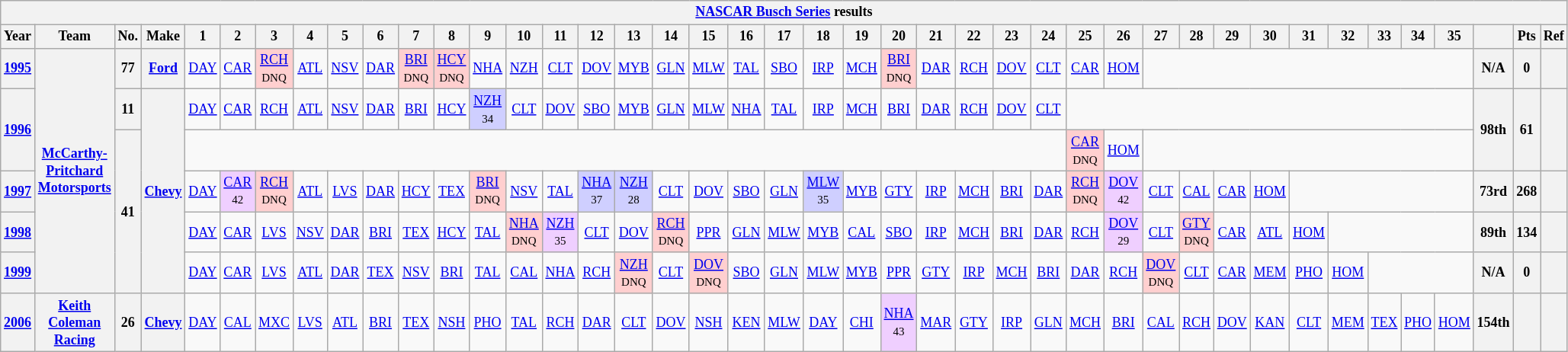<table class="wikitable" style="text-align:center; font-size:75%">
<tr>
<th colspan=42><a href='#'>NASCAR Busch Series</a> results</th>
</tr>
<tr>
<th>Year</th>
<th>Team</th>
<th>No.</th>
<th>Make</th>
<th>1</th>
<th>2</th>
<th>3</th>
<th>4</th>
<th>5</th>
<th>6</th>
<th>7</th>
<th>8</th>
<th>9</th>
<th>10</th>
<th>11</th>
<th>12</th>
<th>13</th>
<th>14</th>
<th>15</th>
<th>16</th>
<th>17</th>
<th>18</th>
<th>19</th>
<th>20</th>
<th>21</th>
<th>22</th>
<th>23</th>
<th>24</th>
<th>25</th>
<th>26</th>
<th>27</th>
<th>28</th>
<th>29</th>
<th>30</th>
<th>31</th>
<th>32</th>
<th>33</th>
<th>34</th>
<th>35</th>
<th></th>
<th>Pts</th>
<th>Ref</th>
</tr>
<tr>
<th><a href='#'>1995</a></th>
<th rowspan=6><a href='#'>McCarthy-Pritchard Motorsports</a></th>
<th>77</th>
<th><a href='#'>Ford</a></th>
<td><a href='#'>DAY</a></td>
<td><a href='#'>CAR</a></td>
<td style="background:#FFCFCF;"><a href='#'>RCH</a><br><small>DNQ</small></td>
<td><a href='#'>ATL</a></td>
<td><a href='#'>NSV</a></td>
<td><a href='#'>DAR</a></td>
<td style="background:#FFCFCF;"><a href='#'>BRI</a><br><small>DNQ</small></td>
<td style="background:#FFCFCF;"><a href='#'>HCY</a><br><small>DNQ</small></td>
<td><a href='#'>NHA</a></td>
<td><a href='#'>NZH</a></td>
<td><a href='#'>CLT</a></td>
<td><a href='#'>DOV</a></td>
<td><a href='#'>MYB</a></td>
<td><a href='#'>GLN</a></td>
<td><a href='#'>MLW</a></td>
<td><a href='#'>TAL</a></td>
<td><a href='#'>SBO</a></td>
<td><a href='#'>IRP</a></td>
<td><a href='#'>MCH</a></td>
<td style="background:#FFCFCF;"><a href='#'>BRI</a><br><small>DNQ</small></td>
<td><a href='#'>DAR</a></td>
<td><a href='#'>RCH</a></td>
<td><a href='#'>DOV</a></td>
<td><a href='#'>CLT</a></td>
<td><a href='#'>CAR</a></td>
<td><a href='#'>HOM</a></td>
<td colspan=9></td>
<th>N/A</th>
<th>0</th>
<th></th>
</tr>
<tr>
<th rowspan=2><a href='#'>1996</a></th>
<th>11</th>
<th rowspan=5><a href='#'>Chevy</a></th>
<td><a href='#'>DAY</a></td>
<td><a href='#'>CAR</a></td>
<td><a href='#'>RCH</a></td>
<td><a href='#'>ATL</a></td>
<td><a href='#'>NSV</a></td>
<td><a href='#'>DAR</a></td>
<td><a href='#'>BRI</a></td>
<td><a href='#'>HCY</a></td>
<td style="background:#CFCFFF;"><a href='#'>NZH</a><br><small>34</small></td>
<td><a href='#'>CLT</a></td>
<td><a href='#'>DOV</a></td>
<td><a href='#'>SBO</a></td>
<td><a href='#'>MYB</a></td>
<td><a href='#'>GLN</a></td>
<td><a href='#'>MLW</a></td>
<td><a href='#'>NHA</a></td>
<td><a href='#'>TAL</a></td>
<td><a href='#'>IRP</a></td>
<td><a href='#'>MCH</a></td>
<td><a href='#'>BRI</a></td>
<td><a href='#'>DAR</a></td>
<td><a href='#'>RCH</a></td>
<td><a href='#'>DOV</a></td>
<td><a href='#'>CLT</a></td>
<td colspan=11></td>
<th rowspan=2>98th</th>
<th rowspan=2>61</th>
<th rowspan=2></th>
</tr>
<tr>
<th rowspan=4>41</th>
<td colspan=24></td>
<td style="background:#FFCFCF;"><a href='#'>CAR</a><br><small>DNQ</small></td>
<td><a href='#'>HOM</a></td>
<td colspan=9></td>
</tr>
<tr>
<th><a href='#'>1997</a></th>
<td><a href='#'>DAY</a></td>
<td style="background:#EFCFFF;"><a href='#'>CAR</a><br><small>42</small></td>
<td style="background:#FFCFCF;"><a href='#'>RCH</a><br><small>DNQ</small></td>
<td><a href='#'>ATL</a></td>
<td><a href='#'>LVS</a></td>
<td><a href='#'>DAR</a></td>
<td><a href='#'>HCY</a></td>
<td><a href='#'>TEX</a></td>
<td style="background:#FFCFCF;"><a href='#'>BRI</a><br><small>DNQ</small></td>
<td><a href='#'>NSV</a></td>
<td><a href='#'>TAL</a></td>
<td style="background:#CFCFFF;"><a href='#'>NHA</a><br><small>37</small></td>
<td style="background:#CFCFFF;"><a href='#'>NZH</a><br><small>28</small></td>
<td><a href='#'>CLT</a></td>
<td><a href='#'>DOV</a></td>
<td><a href='#'>SBO</a></td>
<td><a href='#'>GLN</a></td>
<td style="background:#CFCFFF;"><a href='#'>MLW</a><br><small>35</small></td>
<td><a href='#'>MYB</a></td>
<td><a href='#'>GTY</a></td>
<td><a href='#'>IRP</a></td>
<td><a href='#'>MCH</a></td>
<td><a href='#'>BRI</a></td>
<td><a href='#'>DAR</a></td>
<td style="background:#FFCFCF;"><a href='#'>RCH</a><br><small>DNQ</small></td>
<td style="background:#EFCFFF;"><a href='#'>DOV</a><br><small>42</small></td>
<td><a href='#'>CLT</a></td>
<td><a href='#'>CAL</a></td>
<td><a href='#'>CAR</a></td>
<td><a href='#'>HOM</a></td>
<td colspan=5></td>
<th>73rd</th>
<th>268</th>
<th></th>
</tr>
<tr>
<th><a href='#'>1998</a></th>
<td><a href='#'>DAY</a></td>
<td><a href='#'>CAR</a></td>
<td><a href='#'>LVS</a></td>
<td><a href='#'>NSV</a></td>
<td><a href='#'>DAR</a></td>
<td><a href='#'>BRI</a></td>
<td><a href='#'>TEX</a></td>
<td><a href='#'>HCY</a></td>
<td><a href='#'>TAL</a></td>
<td style="background:#FFCFCF;"><a href='#'>NHA</a><br><small>DNQ</small></td>
<td style="background:#EFCFFF;"><a href='#'>NZH</a><br><small>35</small></td>
<td><a href='#'>CLT</a></td>
<td><a href='#'>DOV</a></td>
<td style="background:#FFCFCF;"><a href='#'>RCH</a><br><small>DNQ</small></td>
<td><a href='#'>PPR</a></td>
<td><a href='#'>GLN</a></td>
<td><a href='#'>MLW</a></td>
<td><a href='#'>MYB</a></td>
<td><a href='#'>CAL</a></td>
<td><a href='#'>SBO</a></td>
<td><a href='#'>IRP</a></td>
<td><a href='#'>MCH</a></td>
<td><a href='#'>BRI</a></td>
<td><a href='#'>DAR</a></td>
<td><a href='#'>RCH</a></td>
<td style="background:#EFCFFF;"><a href='#'>DOV</a><br><small>29</small></td>
<td><a href='#'>CLT</a></td>
<td style="background:#FFCFCF;"><a href='#'>GTY</a><br><small>DNQ</small></td>
<td><a href='#'>CAR</a></td>
<td><a href='#'>ATL</a></td>
<td><a href='#'>HOM</a></td>
<td colspan=4></td>
<th>89th</th>
<th>134</th>
<th></th>
</tr>
<tr>
<th><a href='#'>1999</a></th>
<td><a href='#'>DAY</a></td>
<td><a href='#'>CAR</a></td>
<td><a href='#'>LVS</a></td>
<td><a href='#'>ATL</a></td>
<td><a href='#'>DAR</a></td>
<td><a href='#'>TEX</a></td>
<td><a href='#'>NSV</a></td>
<td><a href='#'>BRI</a></td>
<td><a href='#'>TAL</a></td>
<td><a href='#'>CAL</a></td>
<td><a href='#'>NHA</a></td>
<td><a href='#'>RCH</a></td>
<td style="background:#FFCFCF;"><a href='#'>NZH</a><br><small>DNQ</small></td>
<td><a href='#'>CLT</a></td>
<td style="background:#FFCFCF;"><a href='#'>DOV</a><br><small>DNQ</small></td>
<td><a href='#'>SBO</a></td>
<td><a href='#'>GLN</a></td>
<td><a href='#'>MLW</a></td>
<td><a href='#'>MYB</a></td>
<td><a href='#'>PPR</a></td>
<td><a href='#'>GTY</a></td>
<td><a href='#'>IRP</a></td>
<td><a href='#'>MCH</a></td>
<td><a href='#'>BRI</a></td>
<td><a href='#'>DAR</a></td>
<td><a href='#'>RCH</a></td>
<td style="background:#FFCFCF;"><a href='#'>DOV</a><br><small>DNQ</small></td>
<td><a href='#'>CLT</a></td>
<td><a href='#'>CAR</a></td>
<td><a href='#'>MEM</a></td>
<td><a href='#'>PHO</a></td>
<td><a href='#'>HOM</a></td>
<td colspan=3></td>
<th>N/A</th>
<th>0</th>
<th></th>
</tr>
<tr>
<th><a href='#'>2006</a></th>
<th><a href='#'>Keith Coleman Racing</a></th>
<th>26</th>
<th><a href='#'>Chevy</a></th>
<td><a href='#'>DAY</a></td>
<td><a href='#'>CAL</a></td>
<td><a href='#'>MXC</a></td>
<td><a href='#'>LVS</a></td>
<td><a href='#'>ATL</a></td>
<td><a href='#'>BRI</a></td>
<td><a href='#'>TEX</a></td>
<td><a href='#'>NSH</a></td>
<td><a href='#'>PHO</a></td>
<td><a href='#'>TAL</a></td>
<td><a href='#'>RCH</a></td>
<td><a href='#'>DAR</a></td>
<td><a href='#'>CLT</a></td>
<td><a href='#'>DOV</a></td>
<td><a href='#'>NSH</a></td>
<td><a href='#'>KEN</a></td>
<td><a href='#'>MLW</a></td>
<td><a href='#'>DAY</a></td>
<td><a href='#'>CHI</a></td>
<td style="background:#EFCFFF;"><a href='#'>NHA</a><br><small>43</small></td>
<td><a href='#'>MAR</a></td>
<td><a href='#'>GTY</a></td>
<td><a href='#'>IRP</a></td>
<td><a href='#'>GLN</a></td>
<td><a href='#'>MCH</a></td>
<td><a href='#'>BRI</a></td>
<td><a href='#'>CAL</a></td>
<td><a href='#'>RCH</a></td>
<td><a href='#'>DOV</a></td>
<td><a href='#'>KAN</a></td>
<td><a href='#'>CLT</a></td>
<td><a href='#'>MEM</a></td>
<td><a href='#'>TEX</a></td>
<td><a href='#'>PHO</a></td>
<td><a href='#'>HOM</a></td>
<th>154th</th>
<th></th>
<th></th>
</tr>
</table>
